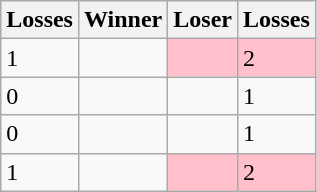<table class=wikitable>
<tr>
<th>Losses</th>
<th>Winner</th>
<th>Loser</th>
<th>Losses</th>
</tr>
<tr>
<td>1</td>
<td></td>
<td bgcolor=pink></td>
<td bgcolor=pink>2</td>
</tr>
<tr>
<td>0</td>
<td></td>
<td></td>
<td>1</td>
</tr>
<tr>
<td>0</td>
<td></td>
<td></td>
<td>1</td>
</tr>
<tr>
<td>1</td>
<td></td>
<td bgcolor=pink></td>
<td bgcolor=pink>2</td>
</tr>
</table>
